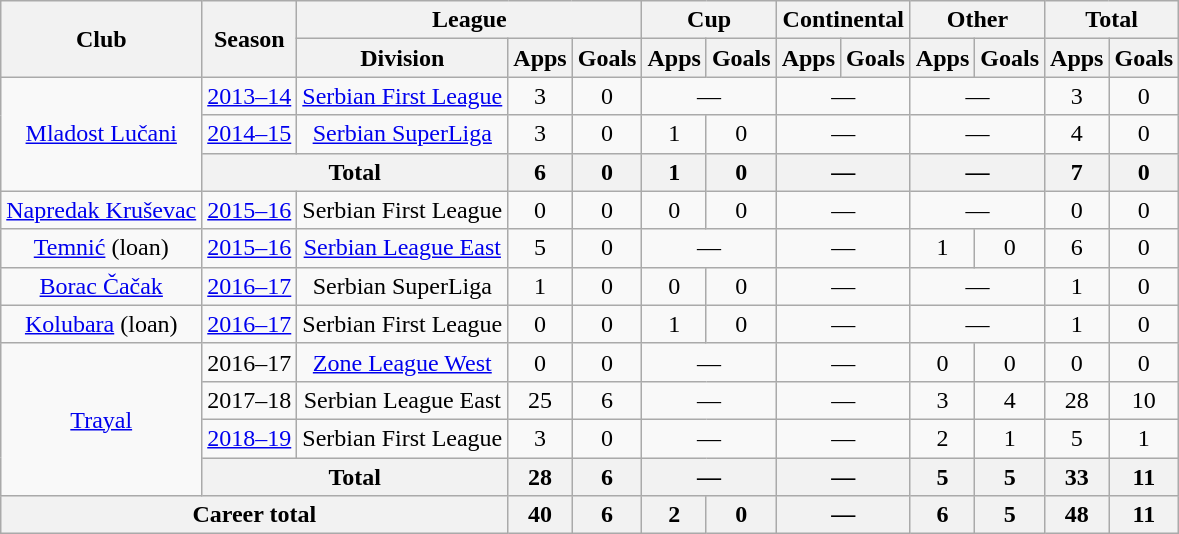<table class="wikitable" style="text-align:center">
<tr>
<th rowspan="2">Club</th>
<th rowspan="2">Season</th>
<th colspan="3">League</th>
<th colspan="2">Cup</th>
<th colspan="2">Continental</th>
<th colspan="2">Other</th>
<th colspan="2">Total</th>
</tr>
<tr>
<th>Division</th>
<th>Apps</th>
<th>Goals</th>
<th>Apps</th>
<th>Goals</th>
<th>Apps</th>
<th>Goals</th>
<th>Apps</th>
<th>Goals</th>
<th>Apps</th>
<th>Goals</th>
</tr>
<tr>
<td rowspan="3"><a href='#'>Mladost Lučani</a></td>
<td><a href='#'>2013–14</a></td>
<td><a href='#'>Serbian First League</a></td>
<td>3</td>
<td>0</td>
<td colspan="2">—</td>
<td colspan="2">—</td>
<td colspan="2">—</td>
<td>3</td>
<td>0</td>
</tr>
<tr>
<td><a href='#'>2014–15</a></td>
<td><a href='#'>Serbian SuperLiga</a></td>
<td>3</td>
<td>0</td>
<td>1</td>
<td>0</td>
<td colspan="2">—</td>
<td colspan="2">—</td>
<td>4</td>
<td>0</td>
</tr>
<tr>
<th colspan="2">Total</th>
<th>6</th>
<th>0</th>
<th>1</th>
<th>0</th>
<th colspan="2">—</th>
<th colspan="2">—</th>
<th>7</th>
<th>0</th>
</tr>
<tr>
<td><a href='#'>Napredak Kruševac</a></td>
<td><a href='#'>2015–16</a></td>
<td>Serbian First League</td>
<td>0</td>
<td>0</td>
<td>0</td>
<td>0</td>
<td colspan="2">—</td>
<td colspan="2">—</td>
<td>0</td>
<td>0</td>
</tr>
<tr>
<td><a href='#'>Temnić</a> (loan)</td>
<td><a href='#'>2015–16</a></td>
<td><a href='#'>Serbian League East</a></td>
<td>5</td>
<td>0</td>
<td colspan="2">—</td>
<td colspan="2">—</td>
<td>1</td>
<td>0</td>
<td>6</td>
<td>0</td>
</tr>
<tr>
<td><a href='#'>Borac Čačak</a></td>
<td><a href='#'>2016–17</a></td>
<td>Serbian SuperLiga</td>
<td>1</td>
<td>0</td>
<td>0</td>
<td>0</td>
<td colspan="2">—</td>
<td colspan="2">—</td>
<td>1</td>
<td>0</td>
</tr>
<tr>
<td><a href='#'>Kolubara</a> (loan)</td>
<td><a href='#'>2016–17</a></td>
<td>Serbian First League</td>
<td>0</td>
<td>0</td>
<td>1</td>
<td>0</td>
<td colspan="2">—</td>
<td colspan="2">—</td>
<td>1</td>
<td>0</td>
</tr>
<tr>
<td rowspan="4"><a href='#'>Trayal</a></td>
<td>2016–17</td>
<td><a href='#'>Zone League West</a></td>
<td>0</td>
<td>0</td>
<td colspan="2">—</td>
<td colspan="2">—</td>
<td>0</td>
<td>0</td>
<td>0</td>
<td>0</td>
</tr>
<tr>
<td>2017–18</td>
<td>Serbian League East</td>
<td>25</td>
<td>6</td>
<td colspan="2">—</td>
<td colspan="2">—</td>
<td>3</td>
<td>4</td>
<td>28</td>
<td>10</td>
</tr>
<tr>
<td><a href='#'>2018–19</a></td>
<td>Serbian First League</td>
<td>3</td>
<td>0</td>
<td colspan="2">—</td>
<td colspan="2">—</td>
<td>2</td>
<td>1</td>
<td>5</td>
<td>1</td>
</tr>
<tr>
<th colspan="2">Total</th>
<th>28</th>
<th>6</th>
<th colspan="2">—</th>
<th colspan="2">—</th>
<th>5</th>
<th>5</th>
<th>33</th>
<th>11</th>
</tr>
<tr>
<th colspan="3">Career total</th>
<th>40</th>
<th>6</th>
<th>2</th>
<th>0</th>
<th colspan="2">—</th>
<th>6</th>
<th>5</th>
<th>48</th>
<th>11</th>
</tr>
</table>
